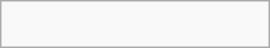<table role="presentation" class="infobox" style="width:180px;">
<tr>
<td style="text-align:center;"><br>











</td>
</tr>
</table>
